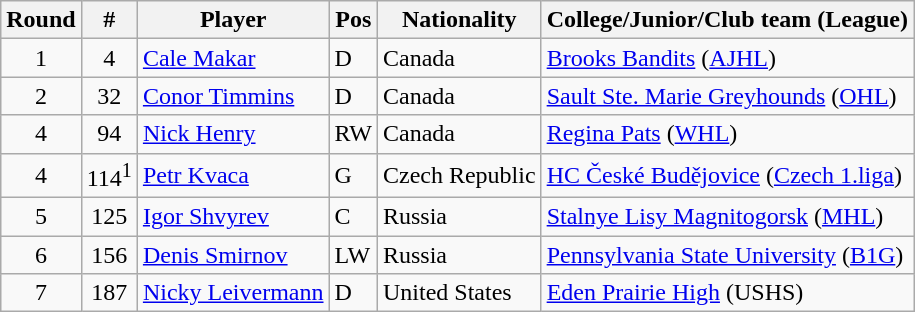<table class="wikitable">
<tr>
<th>Round</th>
<th>#</th>
<th>Player</th>
<th>Pos</th>
<th>Nationality</th>
<th>College/Junior/Club team (League)</th>
</tr>
<tr>
<td style="text-align:center">1</td>
<td style="text-align:center">4</td>
<td><a href='#'>Cale Makar</a></td>
<td>D</td>
<td> Canada</td>
<td><a href='#'>Brooks Bandits</a> (<a href='#'>AJHL</a>)</td>
</tr>
<tr>
<td style="text-align:center">2</td>
<td style="text-align:center">32</td>
<td><a href='#'>Conor Timmins</a></td>
<td>D</td>
<td> Canada</td>
<td><a href='#'>Sault Ste. Marie Greyhounds</a> (<a href='#'>OHL</a>)</td>
</tr>
<tr>
<td style="text-align:center">4</td>
<td style="text-align:center">94</td>
<td><a href='#'>Nick Henry</a></td>
<td>RW</td>
<td> Canada</td>
<td><a href='#'>Regina Pats</a> (<a href='#'>WHL</a>)</td>
</tr>
<tr>
<td style="text-align:center">4</td>
<td style="text-align:center">114<sup>1</sup></td>
<td><a href='#'>Petr Kvaca</a></td>
<td>G</td>
<td> Czech Republic</td>
<td><a href='#'>HC České Budějovice</a> (<a href='#'>Czech 1.liga</a>)</td>
</tr>
<tr>
<td style="text-align:center">5</td>
<td style="text-align:center">125</td>
<td><a href='#'>Igor Shvyrev</a></td>
<td>C</td>
<td> Russia</td>
<td><a href='#'>Stalnye Lisy Magnitogorsk</a> (<a href='#'>MHL</a>)</td>
</tr>
<tr>
<td style="text-align:center">6</td>
<td style="text-align:center">156</td>
<td><a href='#'>Denis Smirnov</a></td>
<td>LW</td>
<td> Russia</td>
<td><a href='#'>Pennsylvania State University</a> (<a href='#'>B1G</a>)</td>
</tr>
<tr>
<td style="text-align:center">7</td>
<td style="text-align:center">187</td>
<td><a href='#'>Nicky Leivermann</a></td>
<td>D</td>
<td> United States</td>
<td><a href='#'>Eden Prairie High</a> (USHS)</td>
</tr>
</table>
